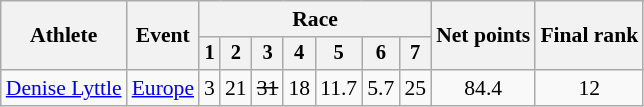<table class="wikitable" style="font-size:90%">
<tr>
<th rowspan=2>Athlete</th>
<th rowspan=2>Event</th>
<th colspan=7>Race</th>
<th rowspan=2>Net points</th>
<th rowspan=2>Final rank</th>
</tr>
<tr style="font-size:95%">
<th>1</th>
<th>2</th>
<th>3</th>
<th>4</th>
<th>5</th>
<th>6</th>
<th>7</th>
</tr>
<tr align=center>
<td align=left><a href='#'>Denise Lyttle</a></td>
<td align=left><a href='#'>Europe</a></td>
<td>3</td>
<td>21</td>
<td><s>31</s></td>
<td>18</td>
<td>11.7</td>
<td>5.7</td>
<td>25</td>
<td>84.4</td>
<td>12</td>
</tr>
</table>
